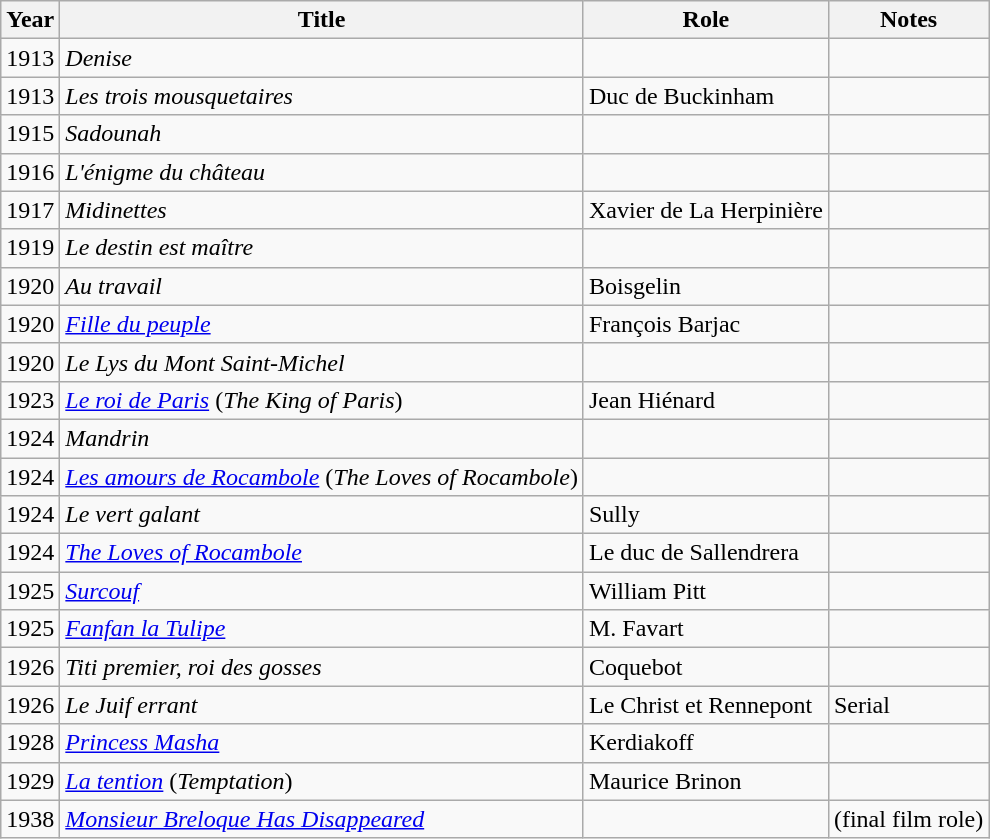<table class="wikitable">
<tr>
<th>Year</th>
<th>Title</th>
<th>Role</th>
<th>Notes</th>
</tr>
<tr>
<td>1913</td>
<td><em>Denise</em></td>
<td></td>
<td></td>
</tr>
<tr>
<td>1913</td>
<td><em>Les trois mousquetaires</em></td>
<td>Duc de Buckinham</td>
<td></td>
</tr>
<tr>
<td>1915</td>
<td><em>Sadounah</em></td>
<td></td>
<td></td>
</tr>
<tr>
<td>1916</td>
<td><em>L'énigme du château</em></td>
<td></td>
<td></td>
</tr>
<tr>
<td>1917</td>
<td><em>Midinettes</em></td>
<td>Xavier de La Herpinière</td>
<td></td>
</tr>
<tr>
<td>1919</td>
<td><em>Le destin est maître</em></td>
<td></td>
<td></td>
</tr>
<tr>
<td>1920</td>
<td><em>Au travail</em></td>
<td>Boisgelin</td>
<td></td>
</tr>
<tr>
<td>1920</td>
<td><em><a href='#'>Fille du peuple</a></em></td>
<td>François Barjac</td>
<td></td>
</tr>
<tr>
<td>1920</td>
<td><em>Le Lys du Mont Saint-Michel</em></td>
<td></td>
<td></td>
</tr>
<tr>
<td>1923</td>
<td><em><a href='#'>Le roi de Paris</a></em> (<em>The King of Paris</em>)</td>
<td>Jean Hiénard</td>
<td></td>
</tr>
<tr>
<td>1924</td>
<td><em>Mandrin</em></td>
<td></td>
<td></td>
</tr>
<tr>
<td>1924</td>
<td><em><a href='#'>Les amours de Rocambole</a></em> (<em>The Loves of Rocambole</em>)</td>
<td></td>
<td></td>
</tr>
<tr>
<td>1924</td>
<td><em>Le vert galant</em></td>
<td>Sully</td>
<td></td>
</tr>
<tr>
<td>1924</td>
<td><em><a href='#'>The Loves of Rocambole</a></em></td>
<td>Le duc de Sallendrera</td>
<td></td>
</tr>
<tr>
<td>1925</td>
<td><em><a href='#'>Surcouf</a></em></td>
<td>William Pitt</td>
<td></td>
</tr>
<tr>
<td>1925</td>
<td><em><a href='#'>Fanfan la Tulipe</a></em></td>
<td>M. Favart</td>
<td></td>
</tr>
<tr>
<td>1926</td>
<td><em>Titi premier, roi des gosses</em></td>
<td>Coquebot</td>
<td></td>
</tr>
<tr>
<td>1926</td>
<td><em>Le Juif errant</em></td>
<td>Le Christ et Rennepont</td>
<td>Serial</td>
</tr>
<tr>
<td>1928</td>
<td><em><a href='#'>Princess Masha</a></em></td>
<td>Kerdiakoff</td>
<td></td>
</tr>
<tr>
<td>1929</td>
<td><em><a href='#'>La tention</a></em> (<em>Temptation</em>)</td>
<td>Maurice Brinon</td>
<td></td>
</tr>
<tr>
<td>1938</td>
<td><em><a href='#'>Monsieur Breloque Has Disappeared</a></em></td>
<td></td>
<td>(final film role)</td>
</tr>
</table>
